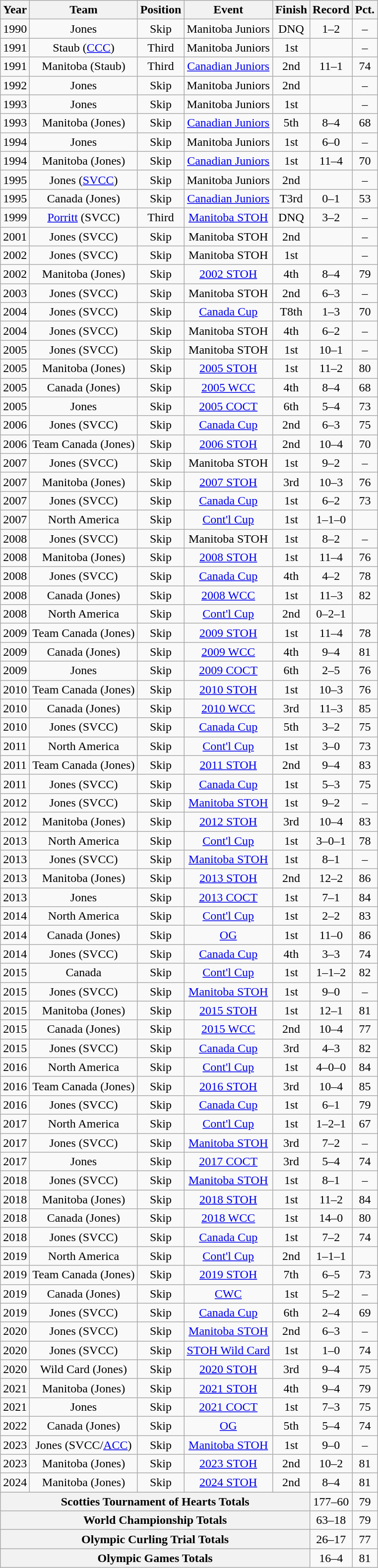<table class="wikitable" style="text-align: center;">
<tr>
<th scope="col">Year</th>
<th scope="col">Team</th>
<th scope="col">Position</th>
<th scope="col">Event</th>
<th scope="col">Finish</th>
<th scope="col">Record</th>
<th scope="col">Pct.</th>
</tr>
<tr>
<td>1990</td>
<td>Jones</td>
<td>Skip</td>
<td>Manitoba Juniors</td>
<td>DNQ</td>
<td>1–2</td>
<td>–</td>
</tr>
<tr>
<td>1991</td>
<td>Staub (<a href='#'>CCC</a>)</td>
<td>Third</td>
<td>Manitoba Juniors</td>
<td>1st</td>
<td></td>
<td>–</td>
</tr>
<tr>
<td>1991</td>
<td>Manitoba (Staub)</td>
<td>Third</td>
<td><a href='#'>Canadian Juniors</a></td>
<td>2nd</td>
<td>11–1</td>
<td>74</td>
</tr>
<tr>
<td>1992</td>
<td>Jones</td>
<td>Skip</td>
<td>Manitoba Juniors</td>
<td>2nd</td>
<td></td>
<td>–</td>
</tr>
<tr>
<td>1993</td>
<td>Jones</td>
<td>Skip</td>
<td>Manitoba Juniors</td>
<td>1st</td>
<td></td>
<td>–</td>
</tr>
<tr>
<td>1993</td>
<td>Manitoba (Jones)</td>
<td>Skip</td>
<td><a href='#'>Canadian Juniors</a></td>
<td>5th</td>
<td>8–4</td>
<td>68</td>
</tr>
<tr>
<td>1994</td>
<td>Jones</td>
<td>Skip</td>
<td>Manitoba Juniors</td>
<td>1st</td>
<td>6–0</td>
<td>–</td>
</tr>
<tr>
<td>1994</td>
<td>Manitoba (Jones)</td>
<td>Skip</td>
<td><a href='#'>Canadian Juniors</a></td>
<td>1st</td>
<td>11–4</td>
<td>70</td>
</tr>
<tr>
<td>1995</td>
<td>Jones (<a href='#'>SVCC</a>)</td>
<td>Skip</td>
<td>Manitoba Juniors</td>
<td>2nd</td>
<td></td>
<td>–</td>
</tr>
<tr>
<td>1995</td>
<td>Canada (Jones)</td>
<td>Skip</td>
<td><a href='#'>Canadian Juniors</a></td>
<td>T3rd</td>
<td>0–1</td>
<td>53</td>
</tr>
<tr>
<td>1999</td>
<td><a href='#'>Porritt</a> (SVCC)</td>
<td>Third</td>
<td><a href='#'>Manitoba STOH</a></td>
<td>DNQ</td>
<td>3–2</td>
<td>–</td>
</tr>
<tr>
<td>2001</td>
<td>Jones (SVCC)</td>
<td>Skip</td>
<td>Manitoba STOH</td>
<td>2nd</td>
<td></td>
<td>–</td>
</tr>
<tr>
<td>2002</td>
<td>Jones (SVCC)</td>
<td>Skip</td>
<td>Manitoba STOH</td>
<td>1st</td>
<td></td>
<td>–</td>
</tr>
<tr>
<td>2002</td>
<td>Manitoba (Jones)</td>
<td>Skip</td>
<td><a href='#'>2002 STOH</a></td>
<td>4th</td>
<td>8–4</td>
<td>79</td>
</tr>
<tr>
<td>2003</td>
<td>Jones (SVCC)</td>
<td>Skip</td>
<td>Manitoba STOH</td>
<td>2nd</td>
<td>6–3</td>
<td>–</td>
</tr>
<tr>
<td>2004</td>
<td>Jones (SVCC)</td>
<td>Skip</td>
<td><a href='#'>Canada Cup</a></td>
<td>T8th</td>
<td>1–3</td>
<td>70</td>
</tr>
<tr>
<td>2004</td>
<td>Jones (SVCC)</td>
<td>Skip</td>
<td>Manitoba STOH</td>
<td>4th</td>
<td>6–2</td>
<td>–</td>
</tr>
<tr>
<td>2005</td>
<td>Jones (SVCC)</td>
<td>Skip</td>
<td>Manitoba STOH</td>
<td>1st</td>
<td>10–1</td>
<td>–</td>
</tr>
<tr>
<td>2005</td>
<td>Manitoba (Jones)</td>
<td>Skip</td>
<td><a href='#'>2005 STOH</a></td>
<td>1st</td>
<td>11–2</td>
<td>80</td>
</tr>
<tr>
<td>2005</td>
<td>Canada (Jones)</td>
<td>Skip</td>
<td><a href='#'>2005 WCC</a></td>
<td>4th</td>
<td>8–4</td>
<td>68</td>
</tr>
<tr>
<td>2005</td>
<td>Jones</td>
<td>Skip</td>
<td><a href='#'>2005 COCT</a></td>
<td>6th</td>
<td>5–4</td>
<td>73</td>
</tr>
<tr>
<td>2006</td>
<td>Jones (SVCC)</td>
<td>Skip</td>
<td><a href='#'>Canada Cup</a></td>
<td>2nd</td>
<td>6–3</td>
<td>75</td>
</tr>
<tr>
<td>2006</td>
<td>Team Canada (Jones)</td>
<td>Skip</td>
<td><a href='#'>2006 STOH</a></td>
<td>2nd</td>
<td>10–4</td>
<td>70</td>
</tr>
<tr>
<td>2007</td>
<td>Jones (SVCC)</td>
<td>Skip</td>
<td>Manitoba STOH</td>
<td>1st</td>
<td>9–2</td>
<td>–</td>
</tr>
<tr>
<td>2007</td>
<td>Manitoba (Jones)</td>
<td>Skip</td>
<td><a href='#'>2007 STOH</a></td>
<td>3rd</td>
<td>10–3</td>
<td>76</td>
</tr>
<tr>
<td>2007</td>
<td>Jones (SVCC)</td>
<td>Skip</td>
<td><a href='#'>Canada Cup</a></td>
<td>1st</td>
<td>6–2</td>
<td>73</td>
</tr>
<tr>
<td>2007</td>
<td>North America</td>
<td>Skip</td>
<td><a href='#'>Cont'l Cup</a></td>
<td>1st</td>
<td>1–1–0</td>
<td></td>
</tr>
<tr>
<td>2008</td>
<td>Jones (SVCC)</td>
<td>Skip</td>
<td>Manitoba STOH</td>
<td>1st</td>
<td>8–2</td>
<td>–</td>
</tr>
<tr>
<td>2008</td>
<td>Manitoba (Jones)</td>
<td>Skip</td>
<td><a href='#'>2008 STOH</a></td>
<td>1st</td>
<td>11–4</td>
<td>76</td>
</tr>
<tr>
<td>2008</td>
<td>Jones (SVCC)</td>
<td>Skip</td>
<td><a href='#'>Canada Cup</a></td>
<td>4th</td>
<td>4–2</td>
<td>78</td>
</tr>
<tr>
<td>2008</td>
<td>Canada (Jones)</td>
<td>Skip</td>
<td><a href='#'>2008 WCC</a></td>
<td>1st</td>
<td>11–3</td>
<td>82</td>
</tr>
<tr>
<td>2008</td>
<td>North America</td>
<td>Skip</td>
<td><a href='#'>Cont'l Cup</a></td>
<td>2nd</td>
<td>0–2–1</td>
<td></td>
</tr>
<tr>
<td>2009</td>
<td>Team Canada (Jones)</td>
<td>Skip</td>
<td><a href='#'>2009 STOH</a></td>
<td>1st</td>
<td>11–4</td>
<td>78</td>
</tr>
<tr>
<td>2009</td>
<td>Canada (Jones)</td>
<td>Skip</td>
<td><a href='#'>2009 WCC</a></td>
<td>4th</td>
<td>9–4</td>
<td>81</td>
</tr>
<tr>
<td>2009</td>
<td>Jones</td>
<td>Skip</td>
<td><a href='#'>2009 COCT</a></td>
<td>6th</td>
<td>2–5</td>
<td>76</td>
</tr>
<tr>
<td>2010</td>
<td>Team Canada (Jones)</td>
<td>Skip</td>
<td><a href='#'>2010 STOH</a></td>
<td>1st</td>
<td>10–3</td>
<td>76</td>
</tr>
<tr>
<td>2010</td>
<td>Canada (Jones)</td>
<td>Skip</td>
<td><a href='#'>2010 WCC</a></td>
<td>3rd</td>
<td>11–3</td>
<td>85</td>
</tr>
<tr>
<td>2010</td>
<td>Jones (SVCC)</td>
<td>Skip</td>
<td><a href='#'>Canada Cup</a></td>
<td>5th</td>
<td>3–2</td>
<td>75</td>
</tr>
<tr>
<td>2011</td>
<td>North America</td>
<td>Skip</td>
<td><a href='#'>Cont'l Cup</a></td>
<td>1st</td>
<td>3–0</td>
<td>73</td>
</tr>
<tr>
<td>2011</td>
<td>Team Canada (Jones)</td>
<td>Skip</td>
<td><a href='#'>2011 STOH</a></td>
<td>2nd</td>
<td>9–4</td>
<td>83</td>
</tr>
<tr>
<td>2011</td>
<td>Jones (SVCC)</td>
<td>Skip</td>
<td><a href='#'>Canada Cup</a></td>
<td>1st</td>
<td>5–3</td>
<td>75</td>
</tr>
<tr>
<td>2012</td>
<td>Jones (SVCC)</td>
<td>Skip</td>
<td><a href='#'>Manitoba STOH</a></td>
<td>1st</td>
<td>9–2</td>
<td>–</td>
</tr>
<tr>
<td>2012</td>
<td>Manitoba (Jones)</td>
<td>Skip</td>
<td><a href='#'>2012 STOH</a></td>
<td>3rd</td>
<td>10–4</td>
<td>83</td>
</tr>
<tr>
<td>2013</td>
<td>North America</td>
<td>Skip</td>
<td><a href='#'>Cont'l Cup</a></td>
<td>1st</td>
<td>3–0–1</td>
<td>78</td>
</tr>
<tr>
<td>2013</td>
<td>Jones (SVCC)</td>
<td>Skip</td>
<td><a href='#'>Manitoba STOH</a></td>
<td>1st</td>
<td>8–1</td>
<td>–</td>
</tr>
<tr>
<td>2013</td>
<td>Manitoba (Jones)</td>
<td>Skip</td>
<td><a href='#'>2013 STOH</a></td>
<td>2nd</td>
<td>12–2</td>
<td>86</td>
</tr>
<tr>
<td>2013</td>
<td>Jones</td>
<td>Skip</td>
<td><a href='#'>2013 COCT</a></td>
<td>1st</td>
<td>7–1</td>
<td>84</td>
</tr>
<tr>
<td>2014</td>
<td>North America</td>
<td>Skip</td>
<td><a href='#'>Cont'l Cup</a></td>
<td>1st</td>
<td>2–2</td>
<td>83</td>
</tr>
<tr>
<td>2014</td>
<td>Canada (Jones)</td>
<td>Skip</td>
<td><a href='#'>OG</a></td>
<td>1st</td>
<td>11–0</td>
<td>86</td>
</tr>
<tr>
<td>2014</td>
<td>Jones (SVCC)</td>
<td>Skip</td>
<td><a href='#'>Canada Cup</a></td>
<td>4th</td>
<td>3–3</td>
<td>74</td>
</tr>
<tr>
<td>2015</td>
<td>Canada</td>
<td>Skip</td>
<td><a href='#'>Cont'l Cup</a></td>
<td>1st</td>
<td>1–1–2</td>
<td>82</td>
</tr>
<tr>
<td>2015</td>
<td>Jones (SVCC)</td>
<td>Skip</td>
<td><a href='#'>Manitoba STOH</a></td>
<td>1st</td>
<td>9–0</td>
<td>–</td>
</tr>
<tr>
<td>2015</td>
<td>Manitoba (Jones)</td>
<td>Skip</td>
<td><a href='#'>2015 STOH</a></td>
<td>1st</td>
<td>12–1</td>
<td>81</td>
</tr>
<tr>
<td>2015</td>
<td>Canada (Jones)</td>
<td>Skip</td>
<td><a href='#'>2015 WCC</a></td>
<td>2nd</td>
<td>10–4</td>
<td>77</td>
</tr>
<tr>
<td>2015</td>
<td>Jones (SVCC)</td>
<td>Skip</td>
<td><a href='#'>Canada Cup</a></td>
<td>3rd</td>
<td>4–3</td>
<td>82</td>
</tr>
<tr>
<td>2016</td>
<td>North America</td>
<td>Skip</td>
<td><a href='#'>Cont'l Cup</a></td>
<td>1st</td>
<td>4–0–0</td>
<td>84</td>
</tr>
<tr>
<td>2016</td>
<td>Team Canada (Jones)</td>
<td>Skip</td>
<td><a href='#'>2016 STOH</a></td>
<td>3rd</td>
<td>10–4</td>
<td>85</td>
</tr>
<tr>
<td>2016</td>
<td>Jones (SVCC)</td>
<td>Skip</td>
<td><a href='#'>Canada Cup</a></td>
<td>1st</td>
<td>6–1</td>
<td>79</td>
</tr>
<tr>
<td>2017</td>
<td>North America</td>
<td>Skip</td>
<td><a href='#'>Cont'l Cup</a></td>
<td>1st</td>
<td>1–2–1</td>
<td>67</td>
</tr>
<tr>
<td>2017</td>
<td>Jones (SVCC)</td>
<td>Skip</td>
<td><a href='#'>Manitoba STOH</a></td>
<td>3rd</td>
<td>7–2</td>
<td>–</td>
</tr>
<tr>
<td>2017</td>
<td>Jones</td>
<td>Skip</td>
<td><a href='#'>2017 COCT</a></td>
<td>3rd</td>
<td>5–4</td>
<td>74</td>
</tr>
<tr>
<td>2018</td>
<td>Jones (SVCC)</td>
<td>Skip</td>
<td><a href='#'>Manitoba STOH</a></td>
<td>1st</td>
<td>8–1</td>
<td>–</td>
</tr>
<tr>
<td>2018</td>
<td>Manitoba (Jones)</td>
<td>Skip</td>
<td><a href='#'>2018 STOH</a></td>
<td>1st</td>
<td>11–2</td>
<td>84</td>
</tr>
<tr>
<td>2018</td>
<td>Canada (Jones)</td>
<td>Skip</td>
<td><a href='#'>2018 WCC</a></td>
<td>1st</td>
<td>14–0</td>
<td>80</td>
</tr>
<tr>
<td>2018</td>
<td>Jones (SVCC)</td>
<td>Skip</td>
<td><a href='#'>Canada Cup</a></td>
<td>1st</td>
<td>7–2</td>
<td>74</td>
</tr>
<tr>
<td>2019</td>
<td>North America</td>
<td>Skip</td>
<td><a href='#'>Cont'l Cup</a></td>
<td>2nd</td>
<td>1–1–1</td>
<td></td>
</tr>
<tr>
<td>2019</td>
<td>Team Canada (Jones)</td>
<td>Skip</td>
<td><a href='#'>2019 STOH</a></td>
<td>7th</td>
<td>6–5</td>
<td>73</td>
</tr>
<tr>
<td>2019</td>
<td>Canada (Jones)</td>
<td>Skip</td>
<td><a href='#'>CWC</a></td>
<td>1st</td>
<td>5–2</td>
<td>–</td>
</tr>
<tr>
<td>2019</td>
<td>Jones (SVCC)</td>
<td>Skip</td>
<td><a href='#'>Canada Cup</a></td>
<td>6th</td>
<td>2–4</td>
<td>69</td>
</tr>
<tr>
<td>2020</td>
<td>Jones (SVCC)</td>
<td>Skip</td>
<td><a href='#'>Manitoba STOH</a></td>
<td>2nd</td>
<td>6–3</td>
<td>–</td>
</tr>
<tr>
<td>2020</td>
<td>Jones (SVCC)</td>
<td>Skip</td>
<td><a href='#'>STOH Wild Card</a></td>
<td>1st</td>
<td>1–0</td>
<td>74</td>
</tr>
<tr>
<td>2020</td>
<td>Wild Card (Jones)</td>
<td>Skip</td>
<td><a href='#'>2020 STOH</a></td>
<td>3rd</td>
<td>9–4</td>
<td>75</td>
</tr>
<tr>
<td>2021</td>
<td>Manitoba (Jones)</td>
<td>Skip</td>
<td><a href='#'>2021 STOH</a></td>
<td>4th</td>
<td>9–4</td>
<td>79</td>
</tr>
<tr>
<td>2021</td>
<td>Jones</td>
<td>Skip</td>
<td><a href='#'>2021 COCT</a></td>
<td>1st</td>
<td>7–3</td>
<td>75</td>
</tr>
<tr>
<td>2022</td>
<td>Canada (Jones)</td>
<td>Skip</td>
<td><a href='#'>OG</a></td>
<td>5th</td>
<td>5–4</td>
<td>74</td>
</tr>
<tr>
<td>2023</td>
<td>Jones (SVCC/<a href='#'>ACC</a>)</td>
<td>Skip</td>
<td><a href='#'>Manitoba STOH</a></td>
<td>1st</td>
<td>9–0</td>
<td>–</td>
</tr>
<tr>
<td>2023</td>
<td>Manitoba (Jones)</td>
<td>Skip</td>
<td><a href='#'>2023 STOH</a></td>
<td>2nd</td>
<td>10–2</td>
<td>81</td>
</tr>
<tr>
<td>2024</td>
<td>Manitoba (Jones)</td>
<td>Skip</td>
<td><a href='#'>2024 STOH</a></td>
<td>2nd</td>
<td>8–4</td>
<td>81</td>
</tr>
<tr>
<th scope="row" colspan="5">Scotties Tournament of Hearts Totals</th>
<td>177–60</td>
<td>79</td>
</tr>
<tr>
<th scope="row" colspan="5">World Championship Totals</th>
<td>63–18</td>
<td>79</td>
</tr>
<tr>
<th scope="row" colspan="5">Olympic Curling Trial Totals</th>
<td>26–17</td>
<td>77</td>
</tr>
<tr>
<th scope="row" colspan="5">Olympic Games Totals</th>
<td>16–4</td>
<td>81</td>
</tr>
</table>
